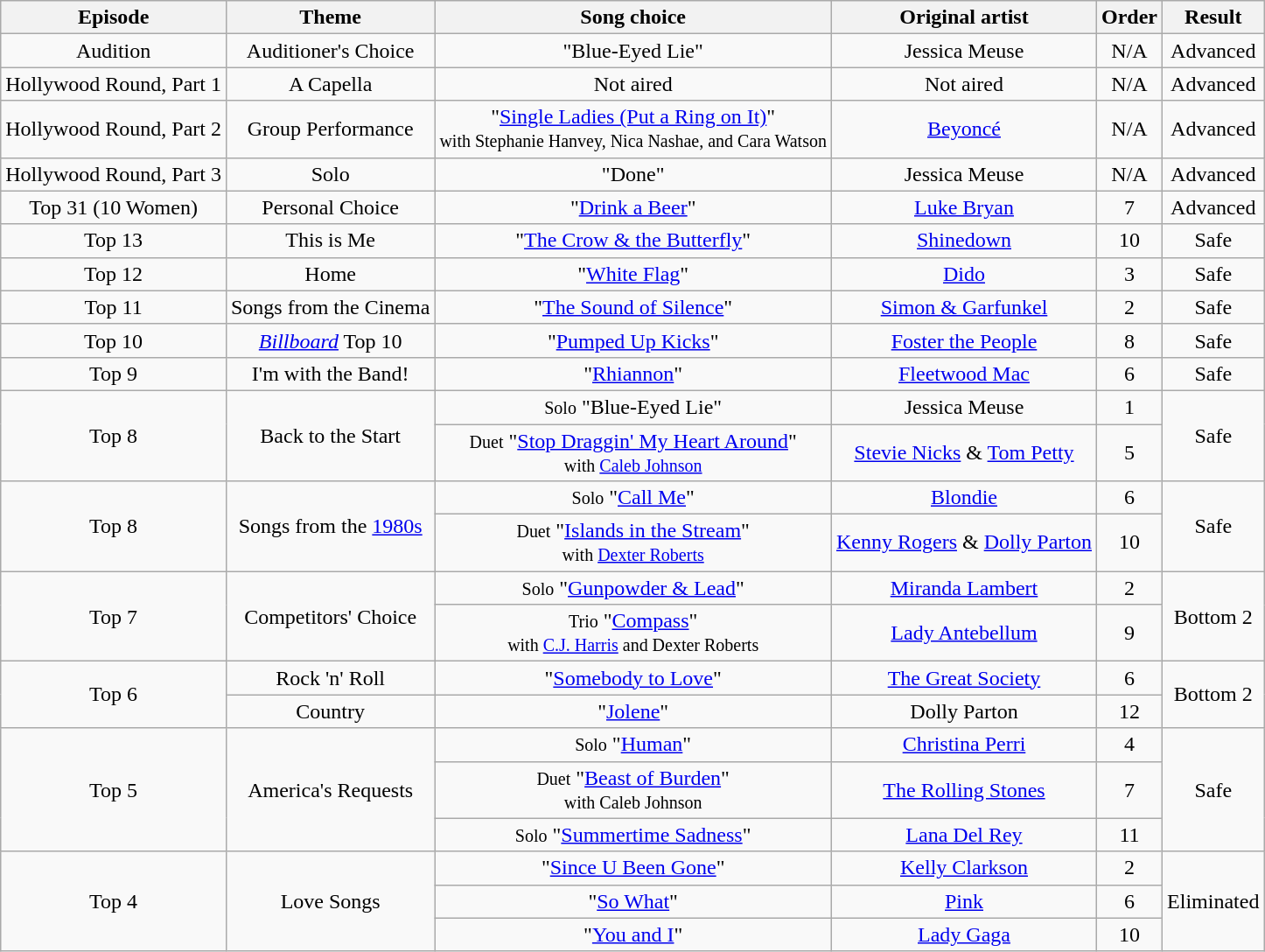<table class="wikitable" style="text-align: center;">
<tr>
<th>Episode</th>
<th>Theme</th>
<th>Song choice</th>
<th>Original artist</th>
<th>Order</th>
<th>Result</th>
</tr>
<tr>
<td>Audition</td>
<td>Auditioner's Choice</td>
<td>"Blue-Eyed Lie"</td>
<td>Jessica Meuse</td>
<td>N/A</td>
<td>Advanced</td>
</tr>
<tr>
<td>Hollywood Round, Part 1</td>
<td>A Capella</td>
<td>Not aired</td>
<td>Not aired</td>
<td>N/A</td>
<td>Advanced</td>
</tr>
<tr>
<td>Hollywood Round, Part 2</td>
<td>Group Performance</td>
<td>"<a href='#'>Single Ladies (Put a Ring on It)</a>"<br><small>with Stephanie Hanvey, Nica Nashae, and Cara Watson</small></td>
<td><a href='#'>Beyoncé</a></td>
<td>N/A</td>
<td>Advanced</td>
</tr>
<tr>
<td>Hollywood Round, Part 3</td>
<td>Solo</td>
<td>"Done"</td>
<td>Jessica Meuse</td>
<td>N/A</td>
<td>Advanced</td>
</tr>
<tr>
<td>Top 31 (10 Women)</td>
<td>Personal Choice</td>
<td>"<a href='#'>Drink a Beer</a>"</td>
<td><a href='#'>Luke Bryan</a></td>
<td>7</td>
<td>Advanced</td>
</tr>
<tr>
<td>Top 13</td>
<td>This is Me</td>
<td>"<a href='#'>The Crow & the Butterfly</a>"</td>
<td><a href='#'>Shinedown</a></td>
<td>10</td>
<td>Safe</td>
</tr>
<tr>
<td>Top 12</td>
<td>Home</td>
<td>"<a href='#'>White Flag</a>"</td>
<td><a href='#'>Dido</a></td>
<td>3</td>
<td>Safe</td>
</tr>
<tr>
<td>Top 11</td>
<td>Songs from the Cinema</td>
<td>"<a href='#'>The Sound of Silence</a>"</td>
<td><a href='#'>Simon & Garfunkel</a></td>
<td>2</td>
<td>Safe</td>
</tr>
<tr>
<td>Top 10</td>
<td><em><a href='#'>Billboard</a></em> Top 10</td>
<td>"<a href='#'>Pumped Up Kicks</a>"</td>
<td><a href='#'>Foster the People</a></td>
<td>8</td>
<td>Safe</td>
</tr>
<tr>
<td>Top 9</td>
<td>I'm with the Band!</td>
<td>"<a href='#'>Rhiannon</a>"</td>
<td><a href='#'>Fleetwood Mac</a></td>
<td>6</td>
<td>Safe</td>
</tr>
<tr>
<td rowspan=2>Top 8</td>
<td rowspan=2>Back to the Start</td>
<td><small>Solo</small> "Blue-Eyed Lie"</td>
<td>Jessica Meuse</td>
<td>1</td>
<td rowspan=2>Safe</td>
</tr>
<tr>
<td><small>Duet</small> "<a href='#'>Stop Draggin' My Heart Around</a>" <br> <small>with <a href='#'>Caleb Johnson</a></small></td>
<td><a href='#'>Stevie Nicks</a> & <a href='#'>Tom Petty</a></td>
<td>5</td>
</tr>
<tr>
<td rowspan=2>Top 8</td>
<td rowspan=2>Songs from the <a href='#'>1980s</a></td>
<td><small>Solo</small> "<a href='#'>Call Me</a>"</td>
<td><a href='#'>Blondie</a></td>
<td>6</td>
<td rowspan=2>Safe</td>
</tr>
<tr>
<td><small>Duet</small> "<a href='#'>Islands in the Stream</a>" <br><small>with <a href='#'>Dexter Roberts</a></small></td>
<td><a href='#'>Kenny Rogers</a> & <a href='#'>Dolly Parton</a></td>
<td>10</td>
</tr>
<tr>
<td rowspan=2>Top 7</td>
<td rowspan=2>Competitors' Choice</td>
<td><small>Solo</small> "<a href='#'>Gunpowder & Lead</a>"</td>
<td><a href='#'>Miranda Lambert</a></td>
<td>2</td>
<td rowspan=2>Bottom 2</td>
</tr>
<tr>
<td><small>Trio</small> "<a href='#'>Compass</a>" <br><small>with <a href='#'>C.J. Harris</a> and Dexter Roberts</small></td>
<td><a href='#'>Lady Antebellum</a></td>
<td>9</td>
</tr>
<tr>
<td rowspan=2>Top 6</td>
<td>Rock 'n' Roll</td>
<td>"<a href='#'>Somebody to Love</a>"</td>
<td><a href='#'>The Great Society</a></td>
<td>6</td>
<td rowspan=2>Bottom 2</td>
</tr>
<tr>
<td>Country</td>
<td>"<a href='#'>Jolene</a>"</td>
<td>Dolly Parton</td>
<td>12</td>
</tr>
<tr>
<td rowspan=3>Top 5</td>
<td rowspan=3>America's Requests</td>
<td><small>Solo</small> "<a href='#'>Human</a>"</td>
<td><a href='#'>Christina Perri</a></td>
<td>4</td>
<td rowspan=3>Safe</td>
</tr>
<tr>
<td><small>Duet</small> "<a href='#'>Beast of Burden</a>"<br><small>with Caleb Johnson</small></td>
<td><a href='#'>The Rolling Stones</a></td>
<td>7</td>
</tr>
<tr>
<td><small>Solo</small> "<a href='#'>Summertime Sadness</a>"</td>
<td><a href='#'>Lana Del Rey</a></td>
<td>11</td>
</tr>
<tr>
<td rowspan=3>Top 4</td>
<td rowspan=3>Love Songs</td>
<td>"<a href='#'>Since U Been Gone</a>"</td>
<td><a href='#'>Kelly Clarkson</a></td>
<td>2</td>
<td rowspan=3>Eliminated</td>
</tr>
<tr>
<td>"<a href='#'>So What</a>"</td>
<td><a href='#'>Pink</a></td>
<td>6</td>
</tr>
<tr>
<td>"<a href='#'>You and I</a>"</td>
<td><a href='#'>Lady Gaga</a></td>
<td>10</td>
</tr>
</table>
